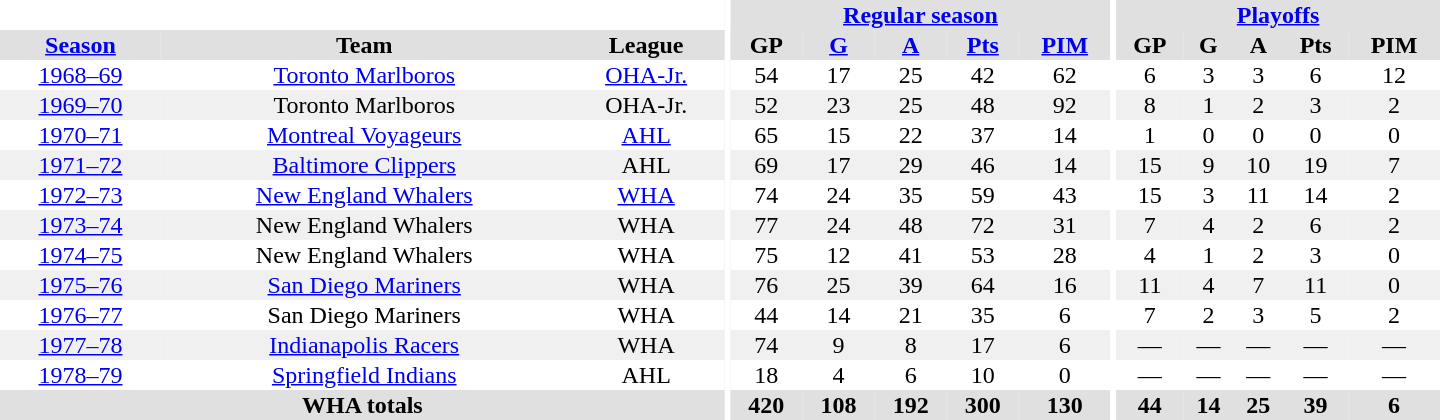<table border="0" cellpadding="1" cellspacing="0" style="text-align:center; width:60em">
<tr bgcolor="#e0e0e0">
<th colspan="3" bgcolor="#ffffff"></th>
<th rowspan="99" bgcolor="#ffffff"></th>
<th colspan="5"><a href='#'>Regular season</a></th>
<th rowspan="99" bgcolor="#ffffff"></th>
<th colspan="5"><a href='#'>Playoffs</a></th>
</tr>
<tr bgcolor="#e0e0e0">
<th><a href='#'>Season</a></th>
<th>Team</th>
<th>League</th>
<th>GP</th>
<th><a href='#'>G</a></th>
<th><a href='#'>A</a></th>
<th><a href='#'>Pts</a></th>
<th><a href='#'>PIM</a></th>
<th>GP</th>
<th>G</th>
<th>A</th>
<th>Pts</th>
<th>PIM</th>
</tr>
<tr>
<td><a href='#'>1968–69</a></td>
<td><a href='#'>Toronto Marlboros</a></td>
<td><a href='#'>OHA-Jr.</a></td>
<td>54</td>
<td>17</td>
<td>25</td>
<td>42</td>
<td>62</td>
<td>6</td>
<td>3</td>
<td>3</td>
<td>6</td>
<td>12</td>
</tr>
<tr bgcolor="#f0f0f0">
<td><a href='#'>1969–70</a></td>
<td>Toronto Marlboros</td>
<td>OHA-Jr.</td>
<td>52</td>
<td>23</td>
<td>25</td>
<td>48</td>
<td>92</td>
<td>8</td>
<td>1</td>
<td>2</td>
<td>3</td>
<td>2</td>
</tr>
<tr>
<td><a href='#'>1970–71</a></td>
<td><a href='#'>Montreal Voyageurs</a></td>
<td><a href='#'>AHL</a></td>
<td>65</td>
<td>15</td>
<td>22</td>
<td>37</td>
<td>14</td>
<td>1</td>
<td>0</td>
<td>0</td>
<td>0</td>
<td>0</td>
</tr>
<tr bgcolor="#f0f0f0">
<td><a href='#'>1971–72</a></td>
<td><a href='#'>Baltimore Clippers</a></td>
<td>AHL</td>
<td>69</td>
<td>17</td>
<td>29</td>
<td>46</td>
<td>14</td>
<td>15</td>
<td>9</td>
<td>10</td>
<td>19</td>
<td>7</td>
</tr>
<tr>
<td><a href='#'>1972–73</a></td>
<td><a href='#'>New England Whalers</a></td>
<td><a href='#'>WHA</a></td>
<td>74</td>
<td>24</td>
<td>35</td>
<td>59</td>
<td>43</td>
<td>15</td>
<td>3</td>
<td>11</td>
<td>14</td>
<td>2</td>
</tr>
<tr bgcolor="#f0f0f0">
<td><a href='#'>1973–74</a></td>
<td>New England Whalers</td>
<td>WHA</td>
<td>77</td>
<td>24</td>
<td>48</td>
<td>72</td>
<td>31</td>
<td>7</td>
<td>4</td>
<td>2</td>
<td>6</td>
<td>2</td>
</tr>
<tr>
<td><a href='#'>1974–75</a></td>
<td>New England Whalers</td>
<td>WHA</td>
<td>75</td>
<td>12</td>
<td>41</td>
<td>53</td>
<td>28</td>
<td>4</td>
<td>1</td>
<td>2</td>
<td>3</td>
<td>0</td>
</tr>
<tr bgcolor="#f0f0f0">
<td><a href='#'>1975–76</a></td>
<td><a href='#'>San Diego Mariners</a></td>
<td>WHA</td>
<td>76</td>
<td>25</td>
<td>39</td>
<td>64</td>
<td>16</td>
<td>11</td>
<td>4</td>
<td>7</td>
<td>11</td>
<td>0</td>
</tr>
<tr>
<td><a href='#'>1976–77</a></td>
<td>San Diego Mariners</td>
<td>WHA</td>
<td>44</td>
<td>14</td>
<td>21</td>
<td>35</td>
<td>6</td>
<td>7</td>
<td>2</td>
<td>3</td>
<td>5</td>
<td>2</td>
</tr>
<tr bgcolor="#f0f0f0">
<td><a href='#'>1977–78</a></td>
<td><a href='#'>Indianapolis Racers</a></td>
<td>WHA</td>
<td>74</td>
<td>9</td>
<td>8</td>
<td>17</td>
<td>6</td>
<td>—</td>
<td>—</td>
<td>—</td>
<td>—</td>
<td>—</td>
</tr>
<tr>
<td><a href='#'>1978–79</a></td>
<td><a href='#'>Springfield Indians</a></td>
<td>AHL</td>
<td>18</td>
<td>4</td>
<td>6</td>
<td>10</td>
<td>0</td>
<td>—</td>
<td>—</td>
<td>—</td>
<td>—</td>
<td>—</td>
</tr>
<tr>
</tr>
<tr ALIGN="center" bgcolor="#e0e0e0">
<th colspan="3">WHA totals</th>
<th ALIGN="center">420</th>
<th ALIGN="center">108</th>
<th ALIGN="center">192</th>
<th ALIGN="center">300</th>
<th ALIGN="center">130</th>
<th ALIGN="center">44</th>
<th ALIGN="center">14</th>
<th ALIGN="center">25</th>
<th ALIGN="center">39</th>
<th ALIGN="center">6</th>
</tr>
</table>
